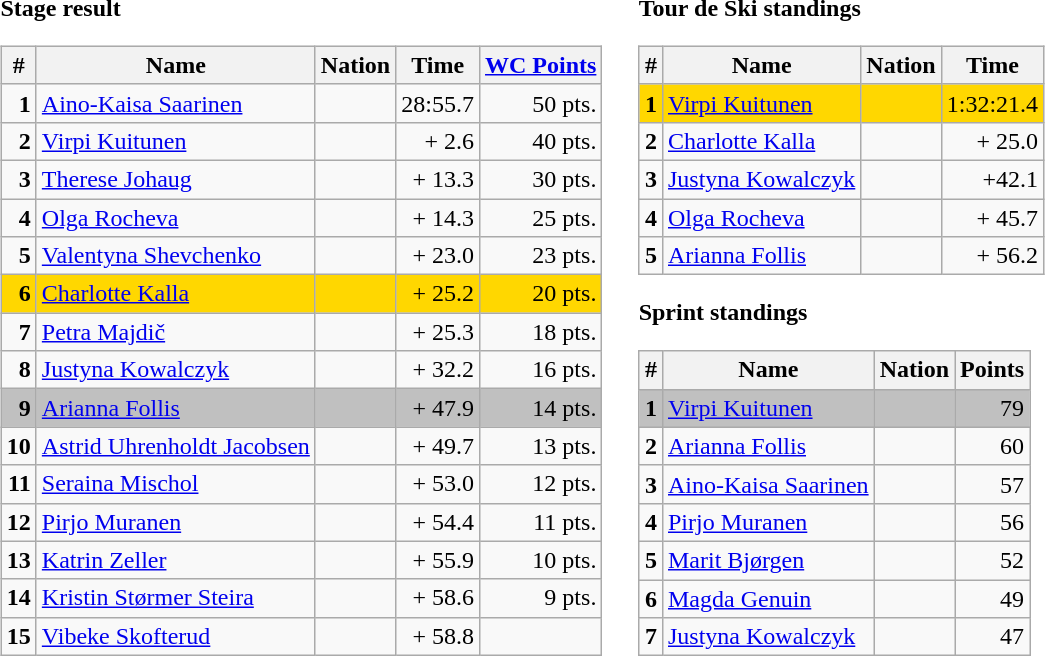<table>
<tr valign="top">
<td><strong>Stage result</strong><br><table class="wikitable">
<tr>
<th>#</th>
<th>Name</th>
<th>Nation</th>
<th>Time</th>
<th><a href='#'>WC Points</a></th>
</tr>
<tr align="right">
<td><strong>1</strong></td>
<td align="left"><a href='#'>Aino-Kaisa Saarinen</a></td>
<td align="left"></td>
<td>28:55.7</td>
<td>50 pts.</td>
</tr>
<tr align="right">
<td><strong>2</strong></td>
<td align="left"><a href='#'>Virpi Kuitunen</a></td>
<td align="left"></td>
<td>+ 2.6</td>
<td>40 pts.</td>
</tr>
<tr align="right">
<td><strong>3</strong></td>
<td align="left"><a href='#'>Therese Johaug</a></td>
<td align="left"></td>
<td>+ 13.3</td>
<td>30 pts.</td>
</tr>
<tr align="right">
<td><strong>4</strong></td>
<td align="left"><a href='#'>Olga Rocheva</a></td>
<td align="left"></td>
<td>+ 14.3</td>
<td>25 pts.</td>
</tr>
<tr align="right">
<td><strong>5</strong></td>
<td align="left"><a href='#'>Valentyna Shevchenko</a></td>
<td align="left"></td>
<td>+ 23.0</td>
<td>23 pts.</td>
</tr>
<tr align="right" bgcolor="gold">
<td><strong>6</strong></td>
<td align="left"><a href='#'>Charlotte Kalla</a></td>
<td align="left"></td>
<td>+ 25.2</td>
<td>20 pts.</td>
</tr>
<tr align="right">
<td><strong>7</strong></td>
<td align="left"><a href='#'>Petra Majdič</a></td>
<td align="left"></td>
<td>+ 25.3</td>
<td>18 pts.</td>
</tr>
<tr align="right">
<td><strong>8</strong></td>
<td align="left"><a href='#'>Justyna Kowalczyk</a></td>
<td align="left"></td>
<td>+ 32.2</td>
<td>16 pts.</td>
</tr>
<tr align="right" bgcolor="silver">
<td><strong>9</strong></td>
<td align="left"><a href='#'>Arianna Follis</a></td>
<td align="left"></td>
<td>+ 47.9</td>
<td>14 pts.</td>
</tr>
<tr align="right">
<td><strong>10</strong></td>
<td align="left"><a href='#'>Astrid Uhrenholdt Jacobsen</a></td>
<td align="left"></td>
<td>+ 49.7</td>
<td>13 pts.</td>
</tr>
<tr align="right">
<td><strong>11</strong></td>
<td align="left"><a href='#'>Seraina Mischol</a></td>
<td align="left"></td>
<td>+ 53.0</td>
<td>12 pts.</td>
</tr>
<tr align="right">
<td><strong>12</strong></td>
<td align="left"><a href='#'>Pirjo Muranen</a></td>
<td align="left"></td>
<td>+ 54.4</td>
<td>11 pts.</td>
</tr>
<tr align="right">
<td><strong>13</strong></td>
<td align="left"><a href='#'>Katrin Zeller</a></td>
<td align="left"></td>
<td>+ 55.9</td>
<td>10 pts.</td>
</tr>
<tr align="right">
<td><strong>14</strong></td>
<td align="left"><a href='#'>Kristin Størmer Steira</a></td>
<td align="left"></td>
<td>+ 58.6</td>
<td>9 pts.</td>
</tr>
<tr align="right">
<td><strong>15</strong></td>
<td align="left"><a href='#'>Vibeke Skofterud</a></td>
<td align="left"></td>
<td>+ 58.8</td>
<td></td>
</tr>
</table>
</td>
<td></td>
<td><strong>Tour de Ski standings</strong><br><table class="wikitable">
<tr>
<th>#</th>
<th>Name</th>
<th>Nation</th>
<th>Time</th>
</tr>
<tr align="right" bgcolor="gold">
<td><strong>1</strong></td>
<td align="left"><a href='#'>Virpi Kuitunen</a></td>
<td align="left"></td>
<td>1:32:21.4</td>
</tr>
<tr align="right">
<td><strong>2</strong></td>
<td align="left"><a href='#'>Charlotte Kalla</a></td>
<td align="left"></td>
<td>+ 25.0</td>
</tr>
<tr align="right">
<td><strong>3</strong></td>
<td align="left"><a href='#'>Justyna Kowalczyk</a></td>
<td align="left"></td>
<td>+42.1</td>
</tr>
<tr align="right">
<td><strong>4</strong></td>
<td align="left"><a href='#'>Olga Rocheva</a></td>
<td align="left"></td>
<td>+ 45.7</td>
</tr>
<tr align="right">
<td><strong>5</strong></td>
<td align="left"><a href='#'>Arianna Follis</a></td>
<td align="left"></td>
<td>+ 56.2</td>
</tr>
</table>
<strong>Sprint standings</strong><table class="wikitable">
<tr>
<th>#</th>
<th>Name</th>
<th>Nation</th>
<th>Points</th>
</tr>
<tr align="right" bgcolor="silver">
<td><strong>1</strong></td>
<td align="left"><a href='#'>Virpi Kuitunen</a></td>
<td align="left"></td>
<td>79</td>
</tr>
<tr align="right">
<td><strong>2</strong></td>
<td align="left"><a href='#'>Arianna Follis</a></td>
<td align="left"></td>
<td>60</td>
</tr>
<tr align="right">
<td><strong>3</strong></td>
<td align="left"><a href='#'>Aino-Kaisa Saarinen</a></td>
<td align="left"></td>
<td>57</td>
</tr>
<tr align="right">
<td><strong>4</strong></td>
<td align="left"><a href='#'>Pirjo Muranen</a></td>
<td align="left"></td>
<td>56</td>
</tr>
<tr align="right">
<td><strong>5</strong></td>
<td align="left"><a href='#'>Marit Bjørgen</a></td>
<td align="left"></td>
<td>52</td>
</tr>
<tr align="right">
<td><strong>6</strong></td>
<td align="left"><a href='#'>Magda Genuin</a></td>
<td align="left"></td>
<td>49</td>
</tr>
<tr align="right">
<td><strong>7</strong></td>
<td align="left"><a href='#'>Justyna Kowalczyk</a></td>
<td align="left"></td>
<td>47</td>
</tr>
</table>
</td>
</tr>
</table>
